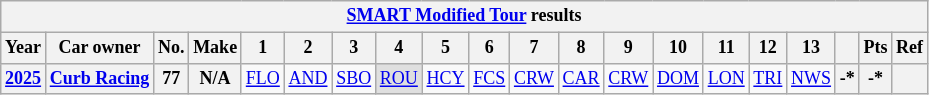<table class="wikitable" style="text-align:center; font-size:75%">
<tr>
<th colspan=38><a href='#'>SMART Modified Tour</a> results</th>
</tr>
<tr>
<th>Year</th>
<th>Car owner</th>
<th>No.</th>
<th>Make</th>
<th>1</th>
<th>2</th>
<th>3</th>
<th>4</th>
<th>5</th>
<th>6</th>
<th>7</th>
<th>8</th>
<th>9</th>
<th>10</th>
<th>11</th>
<th>12</th>
<th>13</th>
<th></th>
<th>Pts</th>
<th>Ref</th>
</tr>
<tr>
<th><a href='#'>2025</a></th>
<th><a href='#'>Curb Racing</a></th>
<th>77</th>
<th>N/A</th>
<td><a href='#'>FLO</a></td>
<td><a href='#'>AND</a></td>
<td><a href='#'>SBO</a></td>
<td style="background:#DFDFDF;"><a href='#'>ROU</a><br></td>
<td><a href='#'>HCY</a></td>
<td><a href='#'>FCS</a></td>
<td><a href='#'>CRW</a></td>
<td><a href='#'>CAR</a></td>
<td><a href='#'>CRW</a></td>
<td><a href='#'>DOM</a></td>
<td><a href='#'>LON</a></td>
<td><a href='#'>TRI</a></td>
<td><a href='#'>NWS</a></td>
<th>-*</th>
<th>-*</th>
<th></th>
</tr>
</table>
